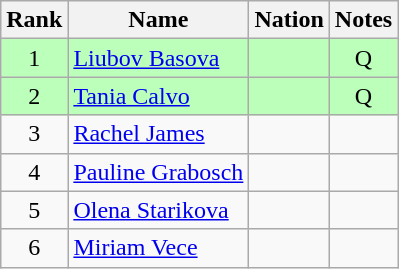<table class="wikitable sortable" style="text-align:center">
<tr>
<th>Rank</th>
<th>Name</th>
<th>Nation</th>
<th>Notes</th>
</tr>
<tr bgcolor=bbffbb>
<td>1</td>
<td align=left><a href='#'>Liubov Basova</a></td>
<td align=left></td>
<td>Q</td>
</tr>
<tr bgcolor=bbffbb>
<td>2</td>
<td align=left><a href='#'>Tania Calvo</a></td>
<td align=left></td>
<td>Q</td>
</tr>
<tr>
<td>3</td>
<td align=left><a href='#'>Rachel James</a></td>
<td align=left></td>
<td></td>
</tr>
<tr>
<td>4</td>
<td align=left><a href='#'>Pauline Grabosch</a></td>
<td align=left></td>
<td></td>
</tr>
<tr>
<td>5</td>
<td align=left><a href='#'>Olena Starikova</a></td>
<td align=left></td>
<td></td>
</tr>
<tr>
<td>6</td>
<td align=left><a href='#'>Miriam Vece</a></td>
<td align=left></td>
<td></td>
</tr>
</table>
